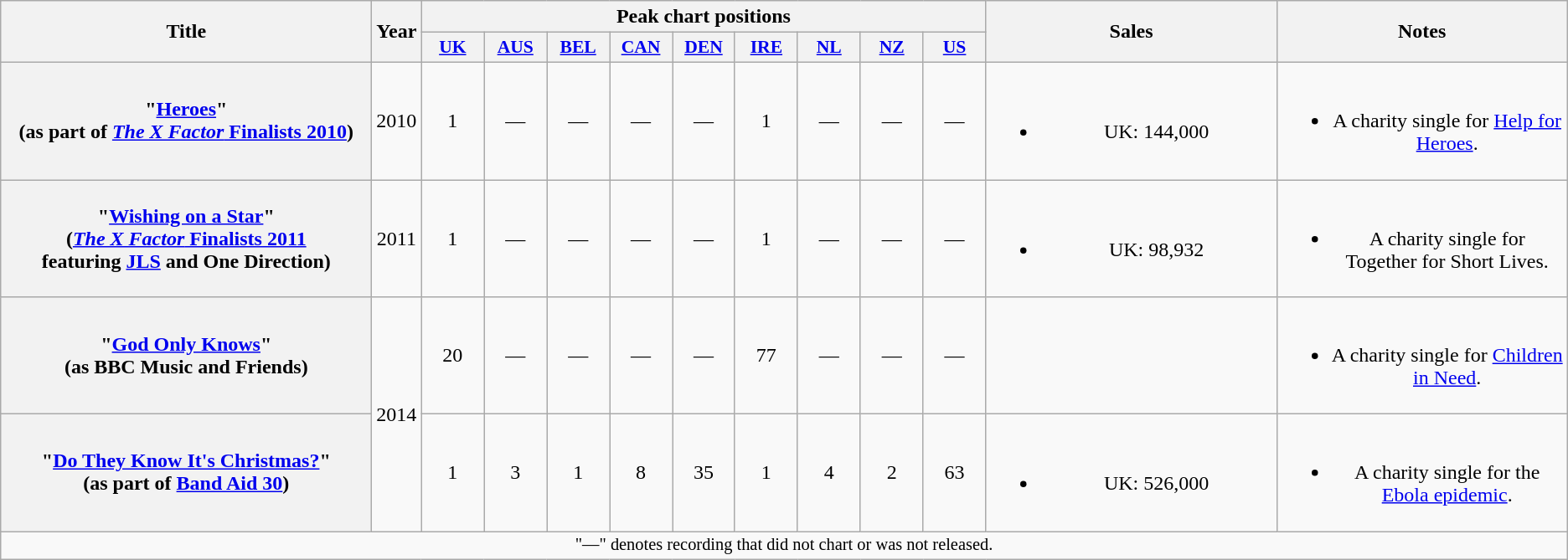<table class="wikitable plainrowheaders" style="text-align:center;">
<tr>
<th scope="col" rowspan="2" style="width:18em;">Title</th>
<th scope="col" rowspan="2">Year</th>
<th scope="col" colspan="9">Peak chart positions</th>
<th scope="col" rowspan="2" style="width:14em;">Sales</th>
<th scope="col" rowspan="2">Notes</th>
</tr>
<tr>
<th scope="col" style="width:3em;font-size:90%;"><a href='#'>UK</a><br></th>
<th scope="col" style="width:3em;font-size:90%;"><a href='#'>AUS</a><br></th>
<th scope="col" style="width:3em;font-size:90%;"><a href='#'>BEL</a><br></th>
<th scope="col" style="width:3em;font-size:90%;"><a href='#'>CAN</a><br></th>
<th scope="col" style="width:3em;font-size:90%;"><a href='#'>DEN</a><br></th>
<th scope="col" style="width:3em;font-size:90%;"><a href='#'>IRE</a><br></th>
<th scope="col" style="width:3em;font-size:90%;"><a href='#'>NL</a><br></th>
<th scope="col" style="width:3em;font-size:90%;"><a href='#'>NZ</a><br></th>
<th scope="col" style="width:3em;font-size:90%;"><a href='#'>US</a><br></th>
</tr>
<tr>
<th scope="row">"<a href='#'>Heroes</a>" <br><span>(as part of <a href='#'><em>The X Factor</em> Finalists 2010</a>)</span></th>
<td>2010</td>
<td>1</td>
<td>—</td>
<td>—</td>
<td>—</td>
<td>—</td>
<td>1</td>
<td>—</td>
<td>—</td>
<td>—</td>
<td><br><ul><li>UK: 144,000</li></ul></td>
<td><br><ul><li>A charity single for <a href='#'>Help for Heroes</a>.</li></ul></td>
</tr>
<tr>
<th scope="row">"<a href='#'>Wishing on a Star</a>" <br><span>(<a href='#'><em>The X Factor</em> Finalists 2011</a><br>featuring <a href='#'>JLS</a> and One Direction)</span></th>
<td>2011</td>
<td>1</td>
<td>—</td>
<td>—</td>
<td>—</td>
<td>—</td>
<td>1</td>
<td>—</td>
<td>—</td>
<td>—</td>
<td><br><ul><li>UK: 98,932</li></ul></td>
<td><br><ul><li>A charity single for Together for Short Lives.</li></ul></td>
</tr>
<tr>
<th scope="row">"<a href='#'>God Only Knows</a>" <br><span>(as BBC Music and Friends)</span></th>
<td rowspan="2">2014</td>
<td>20</td>
<td>—</td>
<td>—</td>
<td>—</td>
<td>—</td>
<td>77</td>
<td>—</td>
<td>—</td>
<td>—</td>
<td></td>
<td><br><ul><li>A charity single for <a href='#'>Children in Need</a>.</li></ul></td>
</tr>
<tr>
<th scope="row">"<a href='#'>Do They Know It's Christmas?</a>" <br><span>(as part of <a href='#'>Band Aid 30</a>)</span></th>
<td>1</td>
<td>3</td>
<td>1</td>
<td>8</td>
<td>35</td>
<td>1</td>
<td>4</td>
<td>2</td>
<td>63</td>
<td><br><ul><li>UK: 526,000</li></ul></td>
<td><br><ul><li>A charity single for the <a href='#'>Ebola epidemic</a>.</li></ul></td>
</tr>
<tr>
<td colspan="14" style="font-size:85%">"—" denotes recording that did not chart or was not released.</td>
</tr>
</table>
